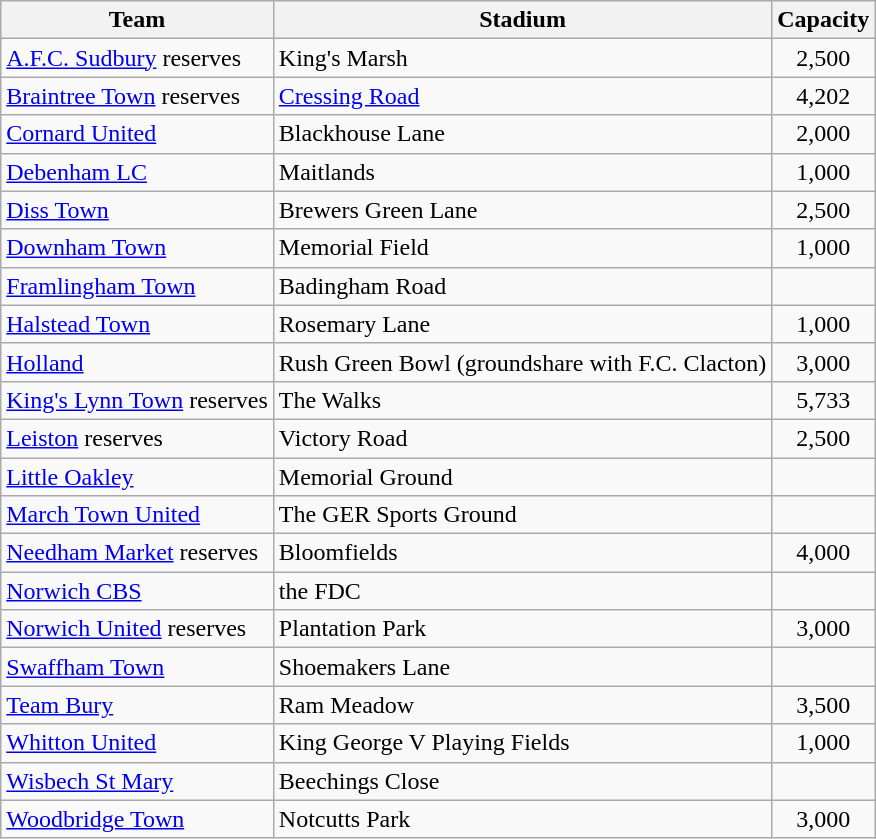<table class="wikitable sortable">
<tr>
<th>Team</th>
<th>Stadium</th>
<th>Capacity</th>
</tr>
<tr>
<td><a href='#'>A.F.C. Sudbury</a> reserves</td>
<td>King's Marsh</td>
<td align="center">2,500</td>
</tr>
<tr>
<td><a href='#'>Braintree Town</a> reserves</td>
<td><a href='#'>Cressing Road</a></td>
<td align="center">4,202</td>
</tr>
<tr>
<td><a href='#'>Cornard United</a></td>
<td>Blackhouse Lane</td>
<td align="center">2,000</td>
</tr>
<tr>
<td><a href='#'>Debenham LC</a></td>
<td>Maitlands</td>
<td align="center">1,000</td>
</tr>
<tr>
<td><a href='#'>Diss Town</a></td>
<td>Brewers Green Lane</td>
<td align="center">2,500</td>
</tr>
<tr>
<td><a href='#'>Downham Town</a></td>
<td>Memorial Field</td>
<td align="center">1,000</td>
</tr>
<tr>
<td><a href='#'>Framlingham Town</a></td>
<td>Badingham Road</td>
<td align="center"></td>
</tr>
<tr>
<td><a href='#'>Halstead Town</a></td>
<td>Rosemary Lane</td>
<td align="center">1,000</td>
</tr>
<tr>
<td><a href='#'>Holland</a></td>
<td>Rush Green Bowl (groundshare with F.C. Clacton)</td>
<td align="center">3,000</td>
</tr>
<tr>
<td><a href='#'>King's Lynn Town</a> reserves</td>
<td>The Walks</td>
<td align="center">5,733</td>
</tr>
<tr>
<td><a href='#'>Leiston</a> reserves</td>
<td>Victory Road</td>
<td align="center">2,500</td>
</tr>
<tr>
<td><a href='#'>Little Oakley</a></td>
<td>Memorial Ground</td>
<td align="center"></td>
</tr>
<tr>
<td><a href='#'>March Town United</a></td>
<td>The GER Sports Ground</td>
<td align="center"></td>
</tr>
<tr>
<td><a href='#'>Needham Market</a> reserves</td>
<td>Bloomfields</td>
<td align="center">4,000</td>
</tr>
<tr>
<td><a href='#'>Norwich CBS</a></td>
<td>the FDC</td>
<td align="center"></td>
</tr>
<tr>
<td><a href='#'>Norwich United</a> reserves</td>
<td>Plantation Park</td>
<td align="center">3,000</td>
</tr>
<tr>
<td><a href='#'>Swaffham Town</a></td>
<td>Shoemakers Lane</td>
<td align="center"></td>
</tr>
<tr>
<td><a href='#'>Team Bury</a></td>
<td>Ram Meadow</td>
<td align="center">3,500</td>
</tr>
<tr>
<td><a href='#'>Whitton United</a></td>
<td>King George V Playing Fields</td>
<td align="center">1,000</td>
</tr>
<tr>
<td><a href='#'>Wisbech St Mary</a></td>
<td>Beechings Close</td>
<td align="center"></td>
</tr>
<tr>
<td><a href='#'>Woodbridge Town</a></td>
<td>Notcutts Park</td>
<td align="center">3,000</td>
</tr>
</table>
